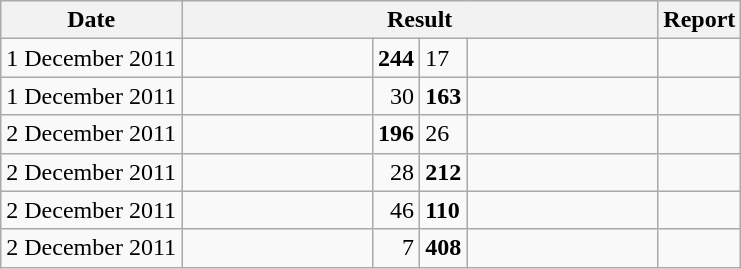<table class="wikitable">
<tr>
<th>Date</th>
<th colspan=4>Result</th>
<th>Report</th>
</tr>
<tr>
<td>1 December 2011</td>
<td width=120px><strong></strong></td>
<td style="text-align:right;"><strong>244</strong></td>
<td>17</td>
<td width=120px style="text-align:right;"></td>
<td></td>
</tr>
<tr>
<td>1 December 2011</td>
<td width=120px></td>
<td style="text-align:right;">30</td>
<td><strong>163</strong></td>
<td width=120px style="text-align:right;"><strong></strong></td>
<td></td>
</tr>
<tr>
<td>2 December 2011</td>
<td width=120px><strong></strong></td>
<td style="text-align:right;"><strong>196</strong></td>
<td>26</td>
<td width=120px style="text-align:right;"></td>
<td></td>
</tr>
<tr>
<td>2 December 2011</td>
<td width=120px></td>
<td style="text-align:right;">28</td>
<td><strong>212</strong></td>
<td width=120px style="text-align:right;"><strong></strong></td>
<td></td>
</tr>
<tr>
<td>2 December 2011</td>
<td width=120px></td>
<td style="text-align:right;">46</td>
<td><strong>110</strong></td>
<td width=120px style="text-align:right;"><strong></strong></td>
<td></td>
</tr>
<tr>
<td>2 December 2011</td>
<td width=120px></td>
<td style="text-align:right;">7</td>
<td><strong>408</strong></td>
<td width=120px style="text-align:right;"><strong></strong></td>
<td></td>
</tr>
</table>
